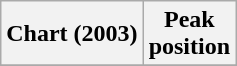<table class="wikitable sortable">
<tr>
<th align="left">Chart (2003)</th>
<th align="center">Peak<br>position</th>
</tr>
<tr>
</tr>
</table>
